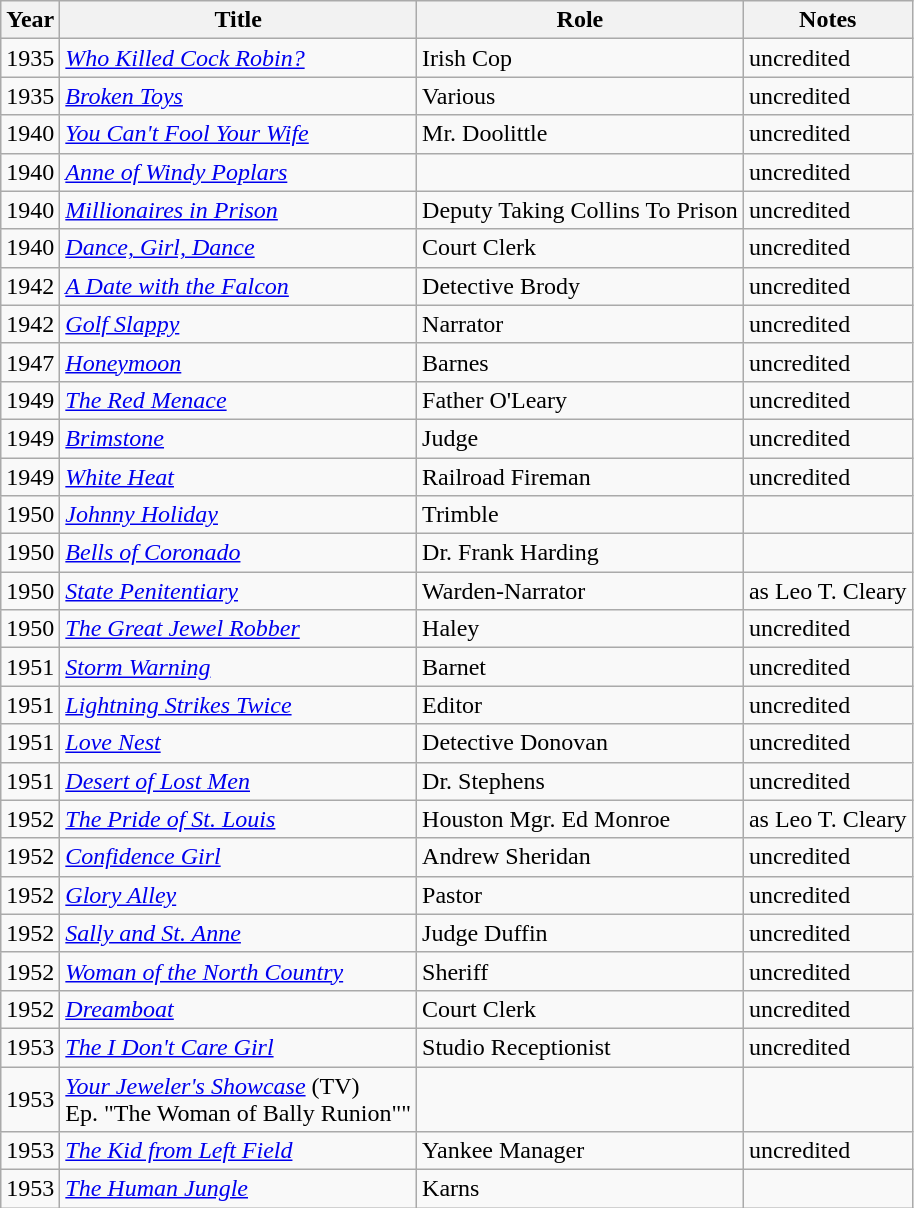<table class="wikitable sortable">
<tr>
<th>Year</th>
<th>Title</th>
<th>Role</th>
<th>Notes</th>
</tr>
<tr>
<td>1935</td>
<td><em><a href='#'>Who Killed Cock Robin?</a></em></td>
<td>Irish Cop</td>
<td>uncredited</td>
</tr>
<tr>
<td>1935</td>
<td><em><a href='#'>Broken Toys</a></em></td>
<td>Various</td>
<td>uncredited</td>
</tr>
<tr>
<td>1940</td>
<td><em><a href='#'>You Can't Fool Your Wife</a></em></td>
<td>Mr. Doolittle</td>
<td>uncredited</td>
</tr>
<tr>
<td>1940</td>
<td><em><a href='#'>Anne of Windy Poplars</a></em></td>
<td></td>
<td>uncredited</td>
</tr>
<tr>
<td>1940</td>
<td><em><a href='#'>Millionaires in Prison</a></em></td>
<td>Deputy Taking Collins To Prison</td>
<td>uncredited</td>
</tr>
<tr>
<td>1940</td>
<td><em><a href='#'>Dance, Girl, Dance</a></em></td>
<td>Court Clerk</td>
<td>uncredited</td>
</tr>
<tr>
<td>1942</td>
<td><em><a href='#'>A Date with the Falcon</a></em></td>
<td>Detective Brody</td>
<td>uncredited</td>
</tr>
<tr>
<td>1942</td>
<td><em><a href='#'>Golf Slappy</a></em></td>
<td>Narrator</td>
<td>uncredited</td>
</tr>
<tr>
<td>1947</td>
<td><em><a href='#'>Honeymoon</a></em></td>
<td>Barnes</td>
<td>uncredited</td>
</tr>
<tr>
<td>1949</td>
<td><em><a href='#'>The Red Menace</a></em></td>
<td>Father O'Leary</td>
<td>uncredited</td>
</tr>
<tr>
<td>1949</td>
<td><em><a href='#'>Brimstone</a></em></td>
<td>Judge</td>
<td>uncredited</td>
</tr>
<tr>
<td>1949</td>
<td><em><a href='#'>White Heat</a></em></td>
<td>Railroad Fireman</td>
<td>uncredited</td>
</tr>
<tr>
<td>1950</td>
<td><em><a href='#'>Johnny Holiday</a></em></td>
<td>Trimble</td>
<td></td>
</tr>
<tr>
<td>1950</td>
<td><em><a href='#'>Bells of Coronado</a></em></td>
<td>Dr. Frank Harding</td>
<td></td>
</tr>
<tr>
<td>1950</td>
<td><em><a href='#'>State Penitentiary</a></em></td>
<td>Warden-Narrator</td>
<td>as Leo T. Cleary</td>
</tr>
<tr>
<td>1950</td>
<td><em><a href='#'>The Great Jewel Robber</a></em></td>
<td>Haley</td>
<td>uncredited</td>
</tr>
<tr>
<td>1951</td>
<td><em><a href='#'>Storm Warning</a></em></td>
<td>Barnet</td>
<td>uncredited</td>
</tr>
<tr>
<td>1951</td>
<td><em><a href='#'>Lightning Strikes Twice</a></em></td>
<td>Editor</td>
<td>uncredited</td>
</tr>
<tr>
<td>1951</td>
<td><em><a href='#'>Love Nest</a></em></td>
<td>Detective Donovan</td>
<td>uncredited</td>
</tr>
<tr>
<td>1951</td>
<td><em><a href='#'>Desert of Lost Men</a></em></td>
<td>Dr. Stephens</td>
<td>uncredited</td>
</tr>
<tr>
<td>1952</td>
<td><em><a href='#'>The Pride of St. Louis</a></em></td>
<td>Houston Mgr. Ed Monroe</td>
<td>as Leo T. Cleary</td>
</tr>
<tr>
<td>1952</td>
<td><em><a href='#'>Confidence Girl</a></em></td>
<td>Andrew Sheridan</td>
<td>uncredited</td>
</tr>
<tr>
<td>1952</td>
<td><em><a href='#'>Glory Alley</a></em></td>
<td>Pastor</td>
<td>uncredited</td>
</tr>
<tr>
<td>1952</td>
<td><em><a href='#'>Sally and St. Anne</a></em></td>
<td>Judge Duffin</td>
<td>uncredited</td>
</tr>
<tr>
<td>1952</td>
<td><em><a href='#'>Woman of the North Country</a></em></td>
<td>Sheriff</td>
<td>uncredited</td>
</tr>
<tr>
<td>1952</td>
<td><em><a href='#'>Dreamboat</a></em></td>
<td>Court Clerk</td>
<td>uncredited</td>
</tr>
<tr>
<td>1953</td>
<td><em><a href='#'>The I Don't Care Girl</a></em></td>
<td>Studio Receptionist</td>
<td>uncredited</td>
</tr>
<tr>
<td>1953</td>
<td><em><a href='#'>Your Jeweler's Showcase</a></em> (TV)<br>Ep. "The Woman of Bally Runion""</td>
<td></td>
<td></td>
</tr>
<tr>
<td>1953</td>
<td><em><a href='#'>The Kid from Left Field</a></em></td>
<td>Yankee Manager</td>
<td>uncredited</td>
</tr>
<tr>
<td>1953</td>
<td><em><a href='#'>The Human Jungle</a></em></td>
<td>Karns</td>
<td></td>
</tr>
</table>
